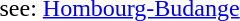<table>
<tr>
<td></td>
<td>see: <a href='#'>Hombourg-Budange</a></td>
</tr>
</table>
